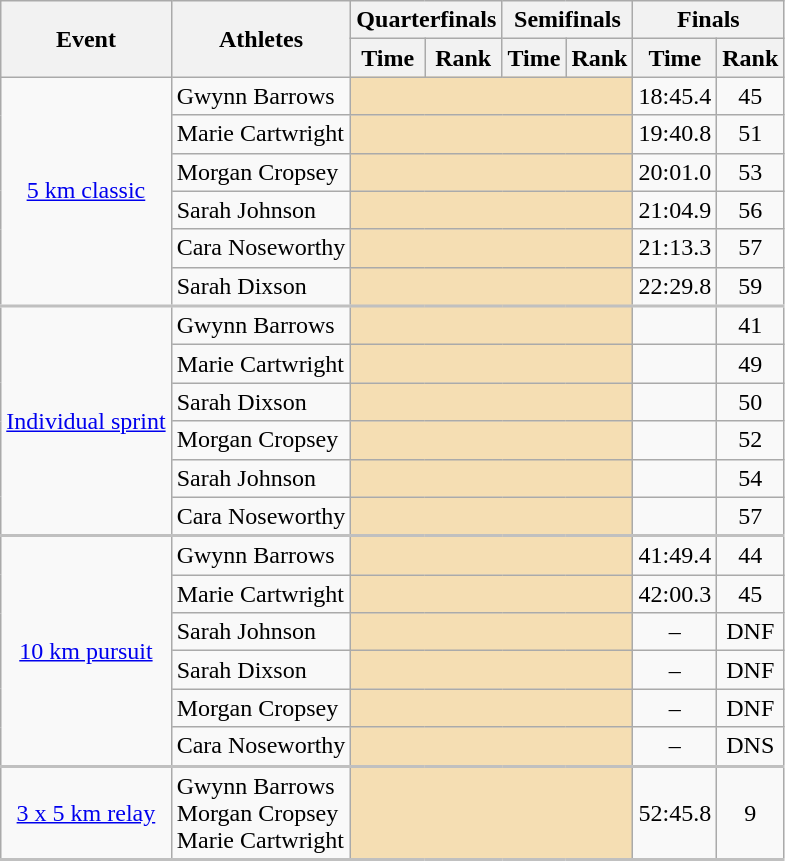<table class="wikitable" border="1">
<tr>
<th rowspan=2>Event</th>
<th rowspan=2>Athletes</th>
<th colspan=2>Quarterfinals</th>
<th colspan=2>Semifinals</th>
<th colspan=2>Finals</th>
</tr>
<tr>
<th>Time</th>
<th>Rank</th>
<th>Time</th>
<th>Rank</th>
<th>Time</th>
<th>Rank</th>
</tr>
<tr align=center>
<td rowspan=6><a href='#'>5 km classic</a></td>
<td align=left>Gwynn Barrows</td>
<td colspan=4 bgcolor=wheat></td>
<td>18:45.4</td>
<td>45</td>
</tr>
<tr align=center>
<td align=left>Marie Cartwright</td>
<td colspan=4 bgcolor=wheat></td>
<td>19:40.8</td>
<td>51</td>
</tr>
<tr align=center>
<td align=left>Morgan Cropsey</td>
<td colspan=4 bgcolor=wheat></td>
<td>20:01.0</td>
<td>53</td>
</tr>
<tr align=center>
<td align=left>Sarah Johnson</td>
<td colspan=4 bgcolor=wheat></td>
<td>21:04.9</td>
<td>56</td>
</tr>
<tr align=center>
<td align=left>Cara Noseworthy</td>
<td colspan=4 bgcolor=wheat></td>
<td>21:13.3</td>
<td>57</td>
</tr>
<tr align=center style="border-bottom:2px solid silver;">
<td align=left>Sarah Dixson</td>
<td colspan=4 bgcolor=wheat></td>
<td>22:29.8</td>
<td>59</td>
</tr>
<tr align=center>
<td rowspan=6><a href='#'>Individual sprint</a></td>
<td align=left>Gwynn Barrows</td>
<td colspan=4 bgcolor=wheat></td>
<td></td>
<td>41</td>
</tr>
<tr align=center>
<td align=left>Marie Cartwright</td>
<td colspan=4 bgcolor=wheat></td>
<td></td>
<td>49</td>
</tr>
<tr align=center>
<td align=left>Sarah Dixson</td>
<td colspan=4 bgcolor=wheat></td>
<td></td>
<td>50</td>
</tr>
<tr align=center>
<td align=left>Morgan Cropsey</td>
<td colspan=4 bgcolor=wheat></td>
<td></td>
<td>52</td>
</tr>
<tr align=center>
<td align=left>Sarah Johnson</td>
<td colspan=4 bgcolor=wheat></td>
<td></td>
<td>54</td>
</tr>
<tr align=center style="border-bottom:2px solid silver;">
<td align=left>Cara Noseworthy</td>
<td colspan=4 bgcolor=wheat></td>
<td></td>
<td>57</td>
</tr>
<tr align=center>
<td rowspan=6><a href='#'>10 km pursuit</a></td>
<td align=left>Gwynn Barrows</td>
<td colspan=4 bgcolor=wheat></td>
<td>41:49.4</td>
<td>44</td>
</tr>
<tr align=center>
<td align=left>Marie Cartwright</td>
<td colspan=4 bgcolor=wheat></td>
<td>42:00.3</td>
<td>45</td>
</tr>
<tr align=center>
<td align=left>Sarah Johnson</td>
<td colspan=4 bgcolor=wheat></td>
<td>–</td>
<td>DNF</td>
</tr>
<tr align=center>
<td align=left>Sarah Dixson</td>
<td colspan=4 bgcolor=wheat></td>
<td>–</td>
<td>DNF</td>
</tr>
<tr align=center>
<td align=left>Morgan Cropsey</td>
<td colspan=4 bgcolor=wheat></td>
<td>–</td>
<td>DNF</td>
</tr>
<tr align=center style="border-bottom:2px solid silver;">
<td align=left>Cara Noseworthy</td>
<td colspan=4 bgcolor=wheat></td>
<td>–</td>
<td>DNS</td>
</tr>
<tr align=center style="border-bottom:2px solid silver;">
<td rowspan=6><a href='#'>3 x 5 km relay</a></td>
<td align=left>Gwynn Barrows <br> Morgan Cropsey <br> Marie Cartwright</td>
<td colspan=4 bgcolor=wheat></td>
<td>52:45.8</td>
<td>9</td>
</tr>
</table>
